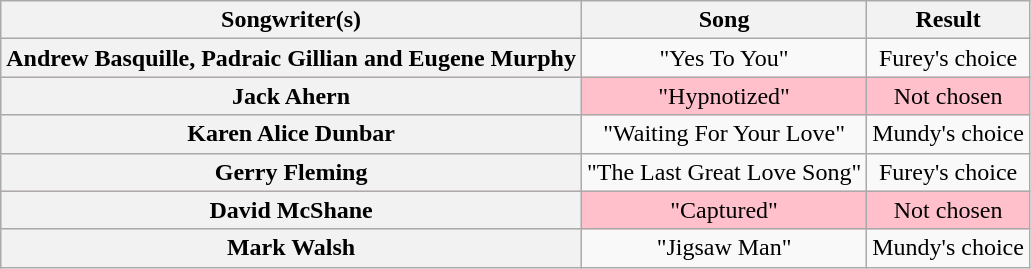<table class="wikitable plainrowheaders" style="text-align:center;">
<tr>
<th>Songwriter(s)</th>
<th>Song</th>
<th>Result</th>
</tr>
<tr>
<th scope="row">Andrew Basquille, Padraic Gillian and Eugene Murphy</th>
<td>"Yes To You"</td>
<td>Furey's choice</td>
</tr>
<tr style="background:pink;">
<th scope="row">Jack Ahern</th>
<td>"Hypnotized"</td>
<td>Not chosen</td>
</tr>
<tr>
<th scope="row">Karen Alice Dunbar</th>
<td>"Waiting For Your Love"</td>
<td>Mundy's choice</td>
</tr>
<tr>
<th scope="row">Gerry Fleming</th>
<td>"The Last Great Love Song"</td>
<td>Furey's choice</td>
</tr>
<tr style="background:pink;">
<th scope="row">David McShane</th>
<td>"Captured"</td>
<td>Not chosen</td>
</tr>
<tr>
<th scope="row">Mark Walsh</th>
<td>"Jigsaw Man"</td>
<td>Mundy's choice</td>
</tr>
</table>
